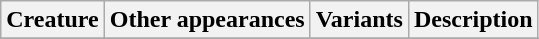<table class="wikitable">
<tr ">
<th>Creature</th>
<th>Other appearances</th>
<th>Variants</th>
<th>Description</th>
</tr>
<tr>
</tr>
</table>
